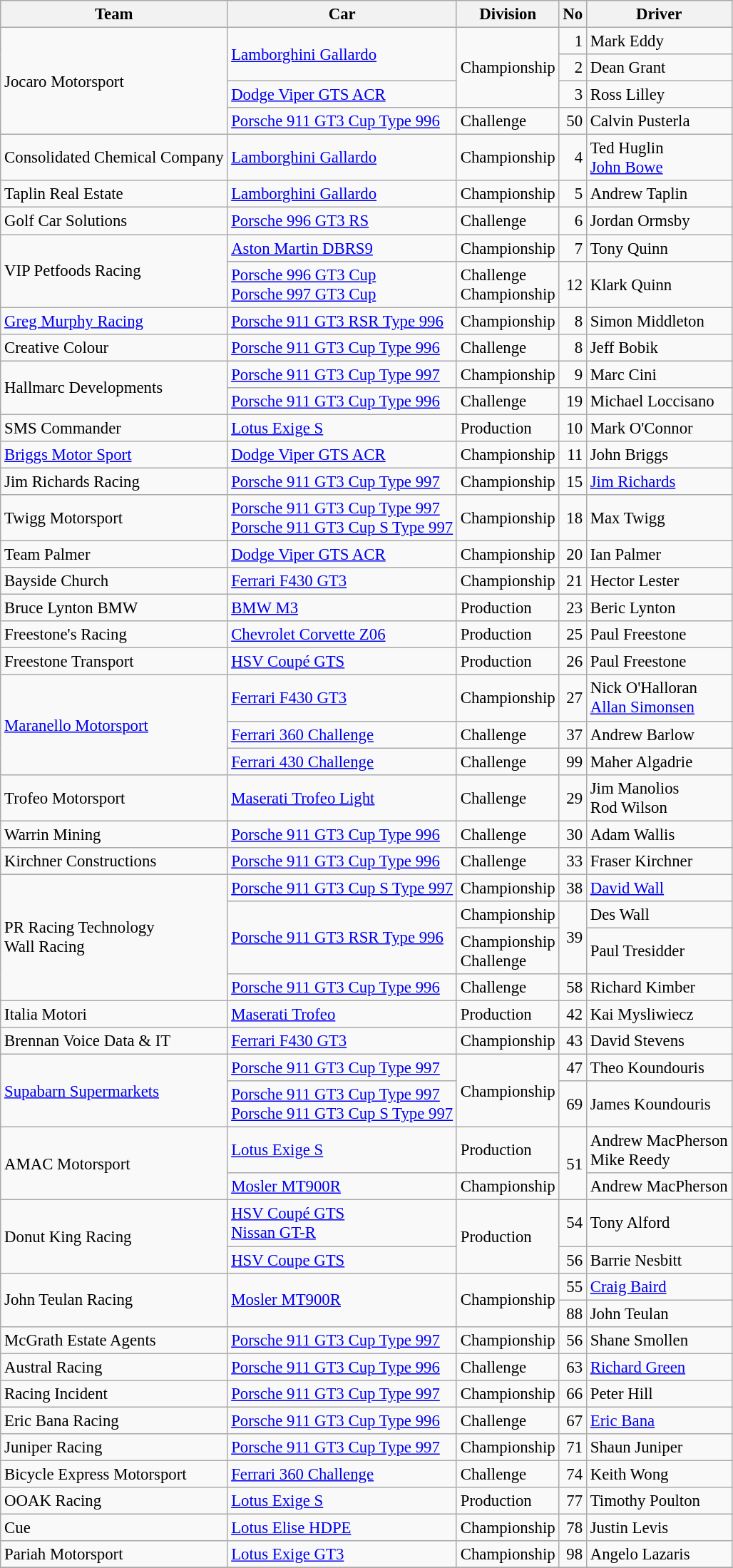<table class="wikitable" style="font-size: 95%;">
<tr>
<th>Team</th>
<th>Car</th>
<th>Division</th>
<th>No</th>
<th>Driver</th>
</tr>
<tr>
<td rowspan=4>Jocaro Motorsport</td>
<td rowspan=2><a href='#'>Lamborghini Gallardo</a></td>
<td rowspan=3>Championship</td>
<td align="right">1</td>
<td> Mark Eddy</td>
</tr>
<tr>
<td align="right">2</td>
<td> Dean Grant</td>
</tr>
<tr>
<td><a href='#'>Dodge Viper GTS ACR</a></td>
<td align="right">3</td>
<td> Ross Lilley</td>
</tr>
<tr>
<td><a href='#'>Porsche 911 GT3 Cup Type 996</a></td>
<td>Challenge</td>
<td align="right">50</td>
<td> Calvin Pusterla</td>
</tr>
<tr>
<td>Consolidated Chemical Company</td>
<td><a href='#'>Lamborghini Gallardo</a></td>
<td>Championship</td>
<td align="right">4</td>
<td> Ted Huglin<br>  <a href='#'>John Bowe</a></td>
</tr>
<tr>
<td>Taplin Real Estate</td>
<td><a href='#'>Lamborghini Gallardo</a></td>
<td>Championship</td>
<td align="right">5</td>
<td> Andrew Taplin</td>
</tr>
<tr>
<td>Golf Car Solutions</td>
<td><a href='#'>Porsche 996 GT3 RS</a></td>
<td>Challenge</td>
<td align="right">6</td>
<td> Jordan Ormsby</td>
</tr>
<tr>
<td rowspan=2>VIP Petfoods Racing</td>
<td><a href='#'>Aston Martin DBRS9</a></td>
<td>Championship</td>
<td align="right">7</td>
<td> Tony Quinn</td>
</tr>
<tr>
<td><a href='#'>Porsche 996 GT3 Cup</a><br> <a href='#'>Porsche 997 GT3 Cup</a></td>
<td>Challenge<br> Championship</td>
<td align="right">12</td>
<td> Klark Quinn</td>
</tr>
<tr>
<td><a href='#'>Greg Murphy Racing</a></td>
<td><a href='#'>Porsche 911 GT3 RSR Type 996</a></td>
<td>Championship</td>
<td align="right">8</td>
<td> Simon Middleton</td>
</tr>
<tr>
<td>Creative Colour</td>
<td><a href='#'>Porsche 911 GT3 Cup Type 996</a></td>
<td>Challenge</td>
<td align="right">8</td>
<td> Jeff Bobik</td>
</tr>
<tr>
<td rowspan=2>Hallmarc Developments</td>
<td><a href='#'>Porsche 911 GT3 Cup Type 997</a></td>
<td>Championship</td>
<td align="right">9</td>
<td> Marc Cini</td>
</tr>
<tr>
<td><a href='#'>Porsche 911 GT3 Cup Type 996</a></td>
<td>Challenge</td>
<td align="right">19</td>
<td> Michael Loccisano</td>
</tr>
<tr>
<td>SMS Commander</td>
<td><a href='#'>Lotus Exige S</a></td>
<td>Production</td>
<td align="right">10</td>
<td> Mark O'Connor</td>
</tr>
<tr>
<td><a href='#'>Briggs Motor Sport</a></td>
<td><a href='#'>Dodge Viper GTS ACR</a></td>
<td>Championship</td>
<td align="right">11</td>
<td> John Briggs</td>
</tr>
<tr>
<td>Jim Richards Racing</td>
<td><a href='#'>Porsche 911 GT3 Cup Type 997</a></td>
<td>Championship</td>
<td align="right">15</td>
<td> <a href='#'>Jim Richards</a></td>
</tr>
<tr>
<td>Twigg Motorsport</td>
<td><a href='#'>Porsche 911 GT3 Cup Type 997</a><br> <a href='#'>Porsche 911 GT3 Cup S Type 997</a></td>
<td>Championship</td>
<td align="right">18</td>
<td> Max Twigg</td>
</tr>
<tr>
<td>Team Palmer</td>
<td><a href='#'>Dodge Viper GTS ACR</a></td>
<td>Championship</td>
<td align="right">20</td>
<td> Ian Palmer</td>
</tr>
<tr>
<td>Bayside Church</td>
<td><a href='#'>Ferrari F430 GT3</a></td>
<td>Championship</td>
<td align="right">21</td>
<td> Hector Lester</td>
</tr>
<tr>
<td>Bruce Lynton BMW</td>
<td><a href='#'>BMW M3</a></td>
<td>Production</td>
<td align="right">23</td>
<td> Beric Lynton</td>
</tr>
<tr>
<td>Freestone's Racing</td>
<td><a href='#'>Chevrolet Corvette Z06</a></td>
<td>Production</td>
<td align="right">25</td>
<td> Paul Freestone</td>
</tr>
<tr>
<td>Freestone Transport</td>
<td><a href='#'>HSV Coupé GTS</a></td>
<td>Production</td>
<td align="right">26</td>
<td> Paul Freestone</td>
</tr>
<tr>
<td rowspan=3><a href='#'>Maranello Motorsport</a></td>
<td><a href='#'>Ferrari F430 GT3</a></td>
<td>Championship</td>
<td align="right">27</td>
<td> Nick O'Halloran<br>  <a href='#'>Allan Simonsen</a></td>
</tr>
<tr>
<td><a href='#'>Ferrari 360 Challenge</a></td>
<td>Challenge</td>
<td align="right">37</td>
<td> Andrew Barlow</td>
</tr>
<tr>
<td><a href='#'>Ferrari 430 Challenge</a></td>
<td>Challenge</td>
<td align="right">99</td>
<td> Maher Algadrie</td>
</tr>
<tr>
<td>Trofeo Motorsport</td>
<td><a href='#'>Maserati Trofeo Light</a></td>
<td>Challenge</td>
<td align="right">29</td>
<td> Jim Manolios<br>  Rod Wilson</td>
</tr>
<tr>
<td>Warrin Mining</td>
<td><a href='#'>Porsche 911 GT3 Cup Type 996</a></td>
<td>Challenge</td>
<td align="right">30</td>
<td> Adam Wallis</td>
</tr>
<tr>
<td>Kirchner Constructions</td>
<td><a href='#'>Porsche 911 GT3 Cup Type 996</a></td>
<td>Challenge</td>
<td align="right">33</td>
<td> Fraser Kirchner</td>
</tr>
<tr>
<td rowspan=4>PR Racing Technology<br> Wall Racing</td>
<td><a href='#'>Porsche 911 GT3 Cup S Type 997</a></td>
<td>Championship</td>
<td align="right">38</td>
<td> <a href='#'>David Wall</a></td>
</tr>
<tr>
<td rowspan=2><a href='#'>Porsche 911 GT3 RSR Type 996</a></td>
<td>Championship</td>
<td rowspan=2 align="right">39</td>
<td> Des Wall</td>
</tr>
<tr>
<td>Championship<br> Challenge</td>
<td> Paul Tresidder</td>
</tr>
<tr>
<td><a href='#'>Porsche 911 GT3 Cup Type 996</a></td>
<td>Challenge</td>
<td align="right">58</td>
<td> Richard Kimber</td>
</tr>
<tr>
<td>Italia Motori</td>
<td><a href='#'>Maserati Trofeo</a></td>
<td>Production</td>
<td align="right">42</td>
<td> Kai Mysliwiecz</td>
</tr>
<tr>
<td>Brennan Voice Data & IT</td>
<td><a href='#'>Ferrari F430 GT3</a></td>
<td>Championship</td>
<td align="right">43</td>
<td> David Stevens</td>
</tr>
<tr>
<td rowspan=2><a href='#'>Supabarn Supermarkets</a></td>
<td><a href='#'>Porsche 911 GT3 Cup Type 997</a></td>
<td rowspan=2>Championship</td>
<td align="right">47</td>
<td> Theo Koundouris</td>
</tr>
<tr>
<td><a href='#'>Porsche 911 GT3 Cup Type 997</a><br> <a href='#'>Porsche 911 GT3 Cup S Type 997</a></td>
<td align="right">69</td>
<td> James Koundouris</td>
</tr>
<tr>
<td rowspan=2>AMAC Motorsport</td>
<td><a href='#'>Lotus Exige S</a></td>
<td>Production</td>
<td rowspan=2 align="right">51</td>
<td> Andrew MacPherson <br>  Mike Reedy</td>
</tr>
<tr>
<td><a href='#'>Mosler MT900R</a></td>
<td>Championship</td>
<td> Andrew MacPherson</td>
</tr>
<tr>
<td rowspan="2">Donut King Racing</td>
<td><a href='#'>HSV Coupé GTS</a><br> <a href='#'>Nissan GT-R</a></td>
<td rowspan="2">Production</td>
<td align="right">54</td>
<td> Tony Alford</td>
</tr>
<tr>
<td><a href='#'>HSV Coupe GTS</a></td>
<td align="right">56</td>
<td> Barrie Nesbitt</td>
</tr>
<tr>
<td rowspan=2>John Teulan Racing</td>
<td rowspan=2><a href='#'>Mosler MT900R</a></td>
<td rowspan=2>Championship</td>
<td align="right">55</td>
<td> <a href='#'>Craig Baird</a></td>
</tr>
<tr>
<td align="right">88</td>
<td> John Teulan</td>
</tr>
<tr>
<td>McGrath Estate Agents</td>
<td><a href='#'>Porsche 911 GT3 Cup Type 997</a></td>
<td>Championship</td>
<td align="right">56</td>
<td> Shane Smollen</td>
</tr>
<tr>
<td>Austral Racing</td>
<td><a href='#'>Porsche 911 GT3 Cup Type 996</a></td>
<td>Challenge</td>
<td align="right">63</td>
<td> <a href='#'>Richard Green</a></td>
</tr>
<tr>
<td>Racing Incident</td>
<td><a href='#'>Porsche 911 GT3 Cup Type 997</a></td>
<td>Championship</td>
<td align="right">66</td>
<td> Peter Hill</td>
</tr>
<tr>
<td>Eric Bana Racing</td>
<td><a href='#'>Porsche 911 GT3 Cup Type 996</a></td>
<td>Challenge</td>
<td align="right">67</td>
<td> <a href='#'>Eric Bana</a></td>
</tr>
<tr>
<td>Juniper Racing</td>
<td><a href='#'>Porsche 911 GT3 Cup Type 997</a></td>
<td>Championship</td>
<td align="right">71</td>
<td> Shaun Juniper</td>
</tr>
<tr>
<td>Bicycle Express Motorsport</td>
<td><a href='#'>Ferrari 360 Challenge</a></td>
<td>Challenge</td>
<td align="right">74</td>
<td> Keith Wong</td>
</tr>
<tr>
<td>OOAK Racing</td>
<td><a href='#'>Lotus Exige S</a></td>
<td>Production</td>
<td align="right">77</td>
<td> Timothy Poulton</td>
</tr>
<tr>
<td>Cue</td>
<td><a href='#'>Lotus Elise HDPE</a></td>
<td>Championship</td>
<td align="right">78</td>
<td> Justin Levis</td>
</tr>
<tr>
<td>Pariah Motorsport</td>
<td><a href='#'>Lotus Exige GT3</a></td>
<td>Championship</td>
<td align="right">98</td>
<td> Angelo Lazaris</td>
</tr>
<tr>
</tr>
</table>
